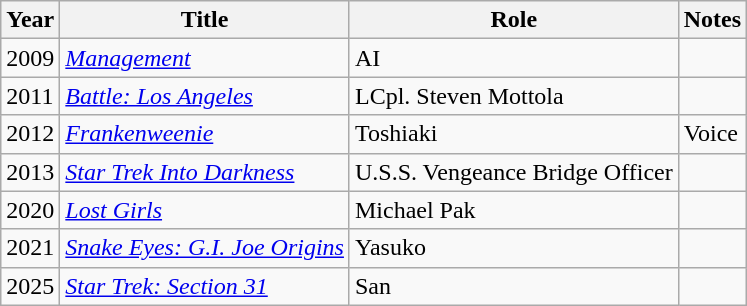<table class="wikitable sortable">
<tr>
<th>Year</th>
<th>Title</th>
<th>Role</th>
<th>Notes</th>
</tr>
<tr>
<td>2009</td>
<td><em><a href='#'>Management</a></em></td>
<td>AI</td>
<td></td>
</tr>
<tr>
<td>2011</td>
<td><em><a href='#'>Battle: Los Angeles</a></em></td>
<td>LCpl. Steven Mottola</td>
<td></td>
</tr>
<tr>
<td>2012</td>
<td><em><a href='#'>Frankenweenie</a></em></td>
<td>Toshiaki</td>
<td>Voice</td>
</tr>
<tr>
<td>2013</td>
<td><em><a href='#'>Star Trek Into Darkness</a></em></td>
<td>U.S.S. Vengeance Bridge Officer</td>
<td></td>
</tr>
<tr>
<td>2020</td>
<td><a href='#'><em>Lost Girls</em></a></td>
<td>Michael Pak</td>
<td></td>
</tr>
<tr>
<td>2021</td>
<td><a href='#'><em>Snake Eyes: G.I. Joe Origins</em></a></td>
<td>Yasuko</td>
<td></td>
</tr>
<tr>
<td>2025</td>
<td><em><a href='#'>Star Trek: Section 31</a></em></td>
<td>San</td>
<td></td>
</tr>
</table>
